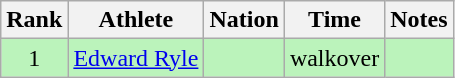<table class="wikitable sortable" style="text-align:center">
<tr>
<th>Rank</th>
<th>Athlete</th>
<th>Nation</th>
<th>Time</th>
<th>Notes</th>
</tr>
<tr bgcolor=bbf3bb>
<td>1</td>
<td align=left data-sort-value="Ryle, Edward"><a href='#'>Edward Ryle</a></td>
<td align=left></td>
<td>walkover</td>
<td></td>
</tr>
</table>
